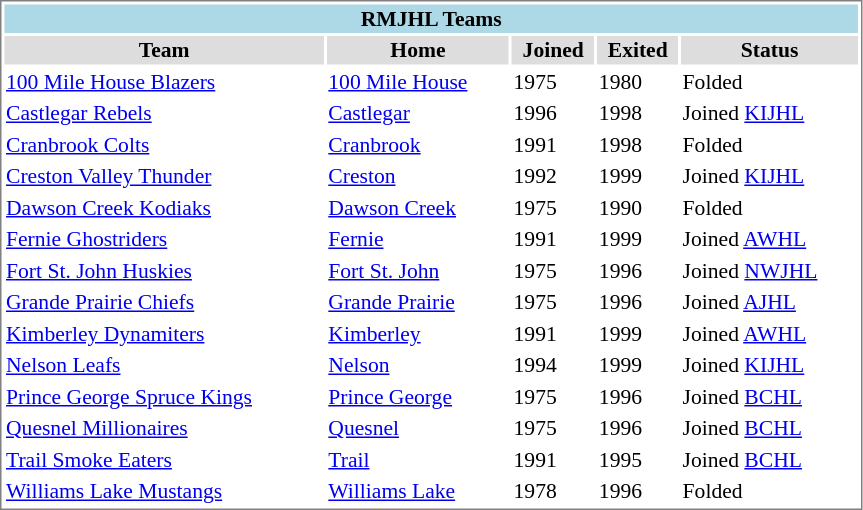<table cellpadding="0">
<tr align="left" style="vertical-align: top">
<td></td>
<td><br><table cellpadding="1" width="575px" style="font-size: 90%; border: 1px solid gray;">
<tr align="center" bgcolor="#ADD8E6">
<th colspan="11">RMJHL Teams</th>
</tr>
<tr align="center" bgcolor="#dddddd">
<th>Team</th>
<th>Home</th>
<th>Joined</th>
<th>Exited</th>
<th>Status</th>
</tr>
<tr>
<td align="left"><a href='#'>100 Mile House Blazers</a></td>
<td><a href='#'>100 Mile House</a></td>
<td>1975</td>
<td>1980</td>
<td>Folded</td>
</tr>
<tr>
<td align="left"><a href='#'>Castlegar Rebels</a></td>
<td><a href='#'>Castlegar</a></td>
<td>1996</td>
<td>1998</td>
<td>Joined <a href='#'>KIJHL</a></td>
</tr>
<tr>
<td align="left"><a href='#'>Cranbrook Colts</a></td>
<td><a href='#'>Cranbrook</a></td>
<td>1991</td>
<td>1998</td>
<td>Folded</td>
</tr>
<tr>
<td align="left"><a href='#'>Creston Valley Thunder</a></td>
<td><a href='#'>Creston</a></td>
<td>1992</td>
<td>1999</td>
<td>Joined <a href='#'>KIJHL</a></td>
</tr>
<tr>
<td align="left"><a href='#'>Dawson Creek Kodiaks</a></td>
<td><a href='#'>Dawson Creek</a></td>
<td>1975</td>
<td>1990</td>
<td>Folded</td>
</tr>
<tr>
<td align="left"><a href='#'>Fernie Ghostriders</a></td>
<td><a href='#'>Fernie</a></td>
<td>1991</td>
<td>1999</td>
<td>Joined <a href='#'>AWHL</a></td>
</tr>
<tr>
<td align="left"><a href='#'>Fort St. John Huskies</a></td>
<td><a href='#'>Fort St. John</a></td>
<td>1975</td>
<td>1996</td>
<td>Joined <a href='#'>NWJHL</a></td>
</tr>
<tr>
<td align="left"><a href='#'>Grande Prairie Chiefs</a></td>
<td><a href='#'>Grande Prairie</a></td>
<td>1975</td>
<td>1996</td>
<td>Joined <a href='#'>AJHL</a></td>
</tr>
<tr>
<td align="left"><a href='#'>Kimberley Dynamiters</a></td>
<td><a href='#'>Kimberley</a></td>
<td>1991</td>
<td>1999</td>
<td>Joined <a href='#'>AWHL</a></td>
</tr>
<tr>
<td align="left"><a href='#'>Nelson Leafs</a></td>
<td><a href='#'>Nelson</a></td>
<td>1994</td>
<td>1999</td>
<td>Joined <a href='#'>KIJHL</a></td>
</tr>
<tr>
<td align="left"><a href='#'>Prince George Spruce Kings</a></td>
<td><a href='#'>Prince George</a></td>
<td>1975</td>
<td>1996</td>
<td>Joined <a href='#'>BCHL</a></td>
</tr>
<tr>
<td align="left"><a href='#'>Quesnel Millionaires</a></td>
<td><a href='#'>Quesnel</a></td>
<td>1975</td>
<td>1996</td>
<td>Joined <a href='#'>BCHL</a></td>
</tr>
<tr>
<td align="left"><a href='#'>Trail Smoke Eaters</a></td>
<td><a href='#'>Trail</a></td>
<td>1991</td>
<td>1995</td>
<td>Joined <a href='#'>BCHL</a></td>
</tr>
<tr>
<td align="left"><a href='#'>Williams Lake Mustangs</a></td>
<td><a href='#'>Williams Lake</a></td>
<td>1978</td>
<td>1996</td>
<td>Folded</td>
</tr>
</table>
</td>
</tr>
</table>
